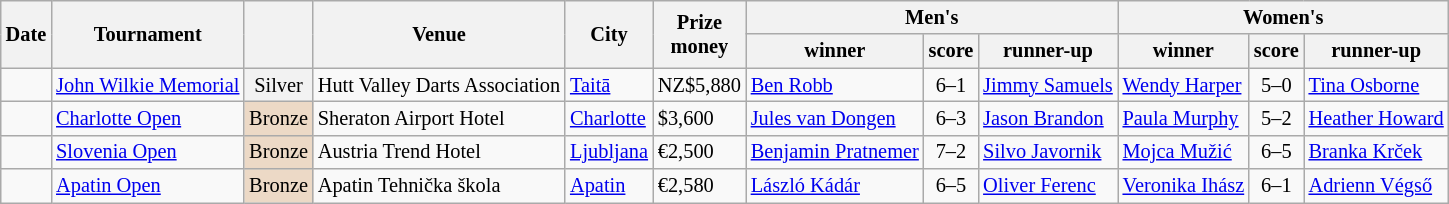<table class="wikitable sortable" style="font-size: 85%">
<tr>
<th rowspan="2">Date</th>
<th rowspan="2">Tournament</th>
<th rowspan="2"></th>
<th rowspan="2">Venue</th>
<th rowspan="2">City</th>
<th rowspan="2" class=unsortable>Prize<br>money</th>
<th colspan="3">Men's</th>
<th colspan="3">Women's</th>
</tr>
<tr>
<th>winner</th>
<th class=unsortable>score</th>
<th>runner-up</th>
<th>winner</th>
<th class=unsortable>score</th>
<th>runner-up</th>
</tr>
<tr>
<td></td>
<td><a href='#'>John Wilkie Memorial</a></td>
<td bgcolor="f2f2f2" align="center">Silver</td>
<td>Hutt Valley Darts Association</td>
<td> <a href='#'>Taitā</a></td>
<td>NZ$5,880</td>
<td> <a href='#'>Ben Robb</a></td>
<td align="center">6–1</td>
<td> <a href='#'>Jimmy Samuels</a></td>
<td> <a href='#'>Wendy Harper</a></td>
<td align="center">5–0</td>
<td> <a href='#'>Tina Osborne</a></td>
</tr>
<tr>
<td></td>
<td><a href='#'>Charlotte Open</a></td>
<td bgcolor="ecd9c6" align="center">Bronze</td>
<td>Sheraton Airport Hotel</td>
<td> <a href='#'>Charlotte</a></td>
<td>$3,600</td>
<td> <a href='#'>Jules van Dongen</a></td>
<td align="center">6–3</td>
<td> <a href='#'>Jason Brandon</a></td>
<td> <a href='#'>Paula Murphy</a></td>
<td align="center">5–2</td>
<td> <a href='#'>Heather Howard</a></td>
</tr>
<tr>
<td></td>
<td><a href='#'>Slovenia Open</a></td>
<td bgcolor="ecd9c6" align="center">Bronze</td>
<td>Austria Trend Hotel</td>
<td> <a href='#'>Ljubljana</a></td>
<td>€2,500</td>
<td> <a href='#'>Benjamin Pratnemer</a></td>
<td align="center">7–2</td>
<td> <a href='#'>Silvo Javornik</a></td>
<td> <a href='#'>Mojca Mužić</a></td>
<td align="center">6–5</td>
<td> <a href='#'>Branka Krček</a></td>
</tr>
<tr>
<td></td>
<td><a href='#'>Apatin Open</a></td>
<td bgcolor="ecd9c6" align="center">Bronze</td>
<td>Apatin Tehnička škola</td>
<td> <a href='#'>Apatin</a></td>
<td>€2,580</td>
<td> <a href='#'>László Kádár</a></td>
<td align="center">6–5</td>
<td> <a href='#'>Oliver Ferenc</a></td>
<td> <a href='#'>Veronika Ihász</a></td>
<td align="center">6–1</td>
<td> <a href='#'>Adrienn Végső</a></td>
</tr>
</table>
